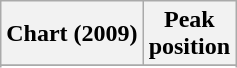<table class="wikitable sortable plainrowheaders" style="text-align:center">
<tr>
<th scope="col">Chart (2009)</th>
<th scope="col">Peak<br> position</th>
</tr>
<tr>
</tr>
<tr>
</tr>
<tr>
</tr>
<tr>
</tr>
<tr>
</tr>
<tr>
</tr>
</table>
